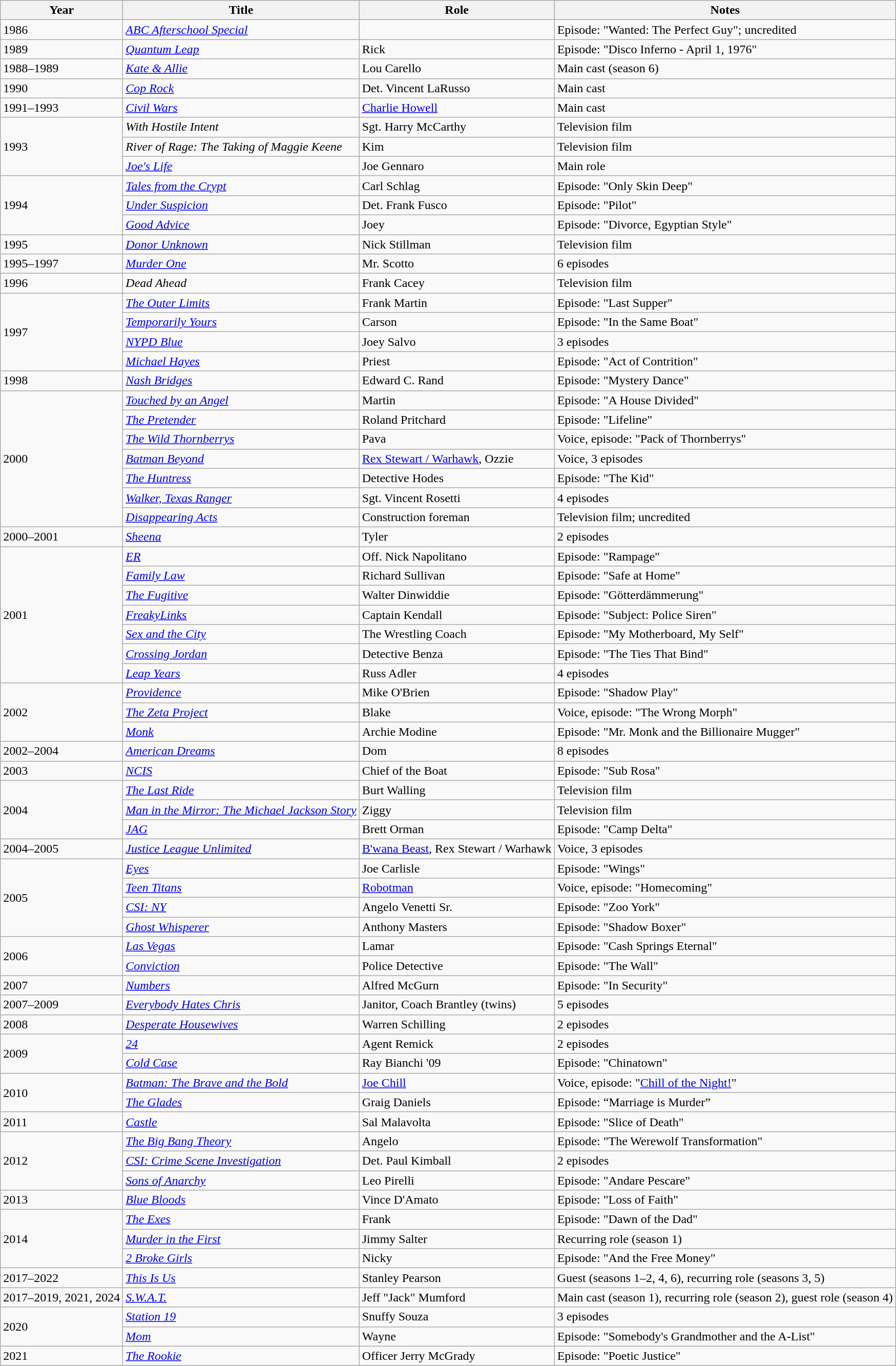<table class="wikitable sortable plainrowheaders" style="white-space:nowrap">
<tr>
<th>Year</th>
<th>Title</th>
<th>Role</th>
<th>Notes</th>
</tr>
<tr>
<td>1986</td>
<td><em><a href='#'>ABC Afterschool Special</a></em></td>
<td></td>
<td>Episode: "Wanted: The Perfect Guy"; uncredited</td>
</tr>
<tr>
<td>1989</td>
<td><em><a href='#'>Quantum Leap</a></em></td>
<td>Rick</td>
<td>Episode: "Disco Inferno - April 1, 1976"</td>
</tr>
<tr>
<td>1988–1989</td>
<td><em><a href='#'>Kate & Allie</a></em></td>
<td>Lou Carello</td>
<td>Main cast (season 6)</td>
</tr>
<tr>
<td>1990</td>
<td><em><a href='#'>Cop Rock</a></em></td>
<td>Det. Vincent LaRusso</td>
<td>Main cast</td>
</tr>
<tr>
<td>1991–1993</td>
<td><em><a href='#'>Civil Wars</a></em></td>
<td><a href='#'>Charlie Howell</a></td>
<td>Main cast</td>
</tr>
<tr>
<td rowspan="3">1993</td>
<td><em>With Hostile Intent</em></td>
<td>Sgt. Harry McCarthy</td>
<td>Television film</td>
</tr>
<tr>
<td><em>River of Rage: The Taking of Maggie Keene</em></td>
<td>Kim</td>
<td>Television film</td>
</tr>
<tr>
<td><em><a href='#'>Joe's Life</a></em></td>
<td>Joe Gennaro</td>
<td>Main role</td>
</tr>
<tr>
<td rowspan="3">1994</td>
<td><a href='#'><em>Tales from the Crypt</em></a></td>
<td>Carl Schlag</td>
<td>Episode: "Only Skin Deep"</td>
</tr>
<tr>
<td><a href='#'><em>Under Suspicion</em></a></td>
<td>Det. Frank Fusco</td>
<td>Episode: "Pilot"</td>
</tr>
<tr>
<td><a href='#'><em>Good Advice</em></a></td>
<td>Joey</td>
<td>Episode: "Divorce, Egyptian Style"</td>
</tr>
<tr>
<td>1995</td>
<td><em><a href='#'>Donor Unknown</a></em></td>
<td>Nick Stillman</td>
<td>Television film</td>
</tr>
<tr>
<td>1995–1997</td>
<td><em><a href='#'>Murder One</a></em></td>
<td>Mr. Scotto</td>
<td>6 episodes</td>
</tr>
<tr>
<td>1996</td>
<td><em>Dead Ahead</em></td>
<td>Frank Cacey</td>
<td>Television film</td>
</tr>
<tr>
<td rowspan="4">1997</td>
<td><em><a href='#'>The Outer Limits</a></em></td>
<td>Frank Martin</td>
<td>Episode: "Last Supper"</td>
</tr>
<tr>
<td><em><a href='#'>Temporarily Yours</a></em></td>
<td>Carson</td>
<td>Episode: "In the Same Boat"</td>
</tr>
<tr>
<td><em><a href='#'>NYPD Blue</a></em></td>
<td>Joey Salvo</td>
<td>3 episodes</td>
</tr>
<tr>
<td><em><a href='#'>Michael Hayes</a></em></td>
<td>Priest</td>
<td>Episode: "Act of Contrition"</td>
</tr>
<tr>
<td>1998</td>
<td><em><a href='#'>Nash Bridges</a></em></td>
<td>Edward C. Rand</td>
<td>Episode: "Mystery Dance"</td>
</tr>
<tr>
<td rowspan="7">2000</td>
<td><em><a href='#'>Touched by an Angel</a></em></td>
<td>Martin</td>
<td>Episode: "A House Divided"</td>
</tr>
<tr>
<td><em><a href='#'>The Pretender</a></em></td>
<td>Roland Pritchard</td>
<td>Episode: "Lifeline"</td>
</tr>
<tr>
<td><em><a href='#'>The Wild Thornberrys</a></em></td>
<td>Pava</td>
<td>Voice, episode: "Pack of Thornberrys"</td>
</tr>
<tr>
<td><em><a href='#'>Batman Beyond</a></em></td>
<td><a href='#'>Rex Stewart / Warhawk</a>, Ozzie</td>
<td>Voice, 3 episodes</td>
</tr>
<tr>
<td><em><a href='#'>The Huntress</a></em></td>
<td>Detective Hodes</td>
<td>Episode: "The Kid"</td>
</tr>
<tr>
<td><em><a href='#'>Walker, Texas Ranger</a></em></td>
<td>Sgt. Vincent Rosetti</td>
<td>4 episodes</td>
</tr>
<tr>
<td><em><a href='#'>Disappearing Acts</a></em></td>
<td>Construction foreman</td>
<td>Television film; uncredited</td>
</tr>
<tr>
<td>2000–2001</td>
<td><em><a href='#'>Sheena</a></em></td>
<td>Tyler</td>
<td>2 episodes</td>
</tr>
<tr>
<td rowspan="7">2001</td>
<td><em><a href='#'>ER</a></em></td>
<td>Off. Nick Napolitano</td>
<td>Episode: "Rampage"</td>
</tr>
<tr>
<td><em><a href='#'>Family Law</a></em></td>
<td>Richard Sullivan</td>
<td>Episode: "Safe at Home"</td>
</tr>
<tr>
<td><em><a href='#'>The Fugitive</a></em></td>
<td>Walter Dinwiddie</td>
<td>Episode: "Götterdämmerung"</td>
</tr>
<tr>
<td><em><a href='#'>FreakyLinks</a></em></td>
<td>Captain Kendall</td>
<td>Episode: "Subject: Police Siren"</td>
</tr>
<tr>
<td><em><a href='#'>Sex and the City</a></em></td>
<td>The Wrestling Coach</td>
<td>Episode: "My Motherboard, My Self"</td>
</tr>
<tr>
<td><em><a href='#'>Crossing Jordan</a></em></td>
<td>Detective Benza</td>
<td>Episode: "The Ties That Bind"</td>
</tr>
<tr>
<td><em><a href='#'>Leap Years</a></em></td>
<td>Russ Adler</td>
<td>4 episodes</td>
</tr>
<tr>
<td rowspan="3">2002</td>
<td><em><a href='#'>Providence</a></em></td>
<td>Mike O'Brien</td>
<td>Episode: "Shadow Play"</td>
</tr>
<tr>
<td><em><a href='#'>The Zeta Project</a></em></td>
<td>Blake</td>
<td>Voice, episode: "The Wrong Morph"</td>
</tr>
<tr>
<td><em><a href='#'>Monk</a></em></td>
<td>Archie Modine</td>
<td>Episode: "Mr. Monk and the Billionaire Mugger"</td>
</tr>
<tr>
<td>2002–2004</td>
<td><em><a href='#'>American Dreams</a></em></td>
<td>Dom</td>
<td>8 episodes</td>
</tr>
<tr>
<td>2003</td>
<td><em><a href='#'>NCIS</a></em></td>
<td>Chief of the Boat</td>
<td>Episode: "Sub Rosa"</td>
</tr>
<tr>
<td rowspan="3">2004</td>
<td><em><a href='#'>The Last Ride</a></em></td>
<td>Burt Walling</td>
<td>Television film</td>
</tr>
<tr>
<td><em><a href='#'>Man in the Mirror: The Michael Jackson Story</a></em></td>
<td>Ziggy</td>
<td>Television film</td>
</tr>
<tr>
<td><em><a href='#'>JAG</a></em></td>
<td>Brett Orman</td>
<td>Episode: "Camp Delta"</td>
</tr>
<tr>
<td>2004–2005</td>
<td><em><a href='#'>Justice League Unlimited</a></em></td>
<td><a href='#'>B'wana Beast</a>, Rex Stewart / Warhawk</td>
<td>Voice, 3 episodes</td>
</tr>
<tr>
<td rowspan="4">2005</td>
<td><em><a href='#'>Eyes</a></em></td>
<td>Joe Carlisle</td>
<td>Episode: "Wings"</td>
</tr>
<tr>
<td><em><a href='#'>Teen Titans</a></em></td>
<td><a href='#'>Robotman</a></td>
<td>Voice, episode: "Homecoming"</td>
</tr>
<tr>
<td><em><a href='#'>CSI: NY</a></em></td>
<td>Angelo Venetti Sr.</td>
<td>Episode: "Zoo York"</td>
</tr>
<tr>
<td><em><a href='#'>Ghost Whisperer</a></em></td>
<td>Anthony Masters</td>
<td>Episode: "Shadow Boxer"</td>
</tr>
<tr>
<td rowspan="2">2006</td>
<td><em><a href='#'>Las Vegas</a></em></td>
<td>Lamar</td>
<td>Episode: "Cash Springs Eternal"</td>
</tr>
<tr>
<td><em><a href='#'>Conviction</a></em></td>
<td>Police Detective</td>
<td>Episode: "The Wall"</td>
</tr>
<tr>
<td>2007</td>
<td><em><a href='#'>Numbers</a></em></td>
<td>Alfred McGurn</td>
<td>Episode: "In Security"</td>
</tr>
<tr>
<td>2007–2009</td>
<td><em><a href='#'>Everybody Hates Chris</a></em></td>
<td>Janitor, Coach Brantley (twins)</td>
<td>5 episodes</td>
</tr>
<tr>
<td>2008</td>
<td><em><a href='#'>Desperate Housewives</a></em></td>
<td>Warren Schilling</td>
<td>2 episodes</td>
</tr>
<tr>
<td rowspan="2">2009</td>
<td><em><a href='#'>24</a></em></td>
<td>Agent Remick</td>
<td>2 episodes</td>
</tr>
<tr>
<td><em><a href='#'>Cold Case</a></em></td>
<td>Ray Bianchi '09</td>
<td>Episode: "Chinatown"</td>
</tr>
<tr>
<td rowspan=2>2010</td>
<td><em><a href='#'>Batman: The Brave and the Bold</a></em></td>
<td><a href='#'>Joe Chill</a></td>
<td>Voice, episode: "<a href='#'>Chill of the Night!</a>"</td>
</tr>
<tr>
<td><a href='#'><em>The Glades</em></a></td>
<td>Graig Daniels</td>
<td>Episode: “Marriage is Murder”</td>
</tr>
<tr>
<td>2011</td>
<td><em><a href='#'>Castle</a></em></td>
<td>Sal Malavolta</td>
<td>Episode: "Slice of Death"</td>
</tr>
<tr>
<td rowspan="3">2012</td>
<td><em><a href='#'>The Big Bang Theory</a></em></td>
<td>Angelo</td>
<td>Episode: "The Werewolf Transformation"</td>
</tr>
<tr>
<td><em><a href='#'>CSI: Crime Scene Investigation</a></em></td>
<td>Det. Paul Kimball</td>
<td>2 episodes</td>
</tr>
<tr>
<td><em><a href='#'>Sons of Anarchy</a></em></td>
<td>Leo Pirelli</td>
<td>Episode: "Andare Pescare"</td>
</tr>
<tr>
<td>2013</td>
<td><em><a href='#'>Blue Bloods</a></em></td>
<td>Vince D'Amato</td>
<td>Episode: "Loss of Faith"</td>
</tr>
<tr>
<td rowspan="3">2014</td>
<td><em><a href='#'>The Exes</a></em></td>
<td>Frank</td>
<td>Episode: "Dawn of the Dad"</td>
</tr>
<tr>
<td><em><a href='#'>Murder in the First</a></em></td>
<td>Jimmy Salter</td>
<td>Recurring role (season 1)</td>
</tr>
<tr>
<td><em><a href='#'>2 Broke Girls</a></em></td>
<td>Nicky</td>
<td>Episode: "And the Free Money"</td>
</tr>
<tr>
<td>2017–2022</td>
<td><em><a href='#'>This Is Us</a></em></td>
<td>Stanley Pearson</td>
<td>Guest (seasons 1–2, 4, 6), recurring role (seasons 3, 5)</td>
</tr>
<tr>
<td>2017–2019, 2021, 2024</td>
<td><em><a href='#'>S.W.A.T.</a></em></td>
<td>Jeff "Jack" Mumford</td>
<td>Main cast (season 1), recurring role (season 2), guest role (season 4)</td>
</tr>
<tr>
<td rowspan="2">2020</td>
<td><em><a href='#'>Station 19</a></em></td>
<td>Snuffy Souza</td>
<td>3 episodes</td>
</tr>
<tr>
<td><em><a href='#'>Mom</a></em></td>
<td>Wayne</td>
<td>Episode: "Somebody's Grandmother and the A-List"</td>
</tr>
<tr>
<td>2021</td>
<td><em><a href='#'>The Rookie</a></em></td>
<td>Officer Jerry McGrady</td>
<td>Episode: "Poetic Justice"</td>
</tr>
</table>
